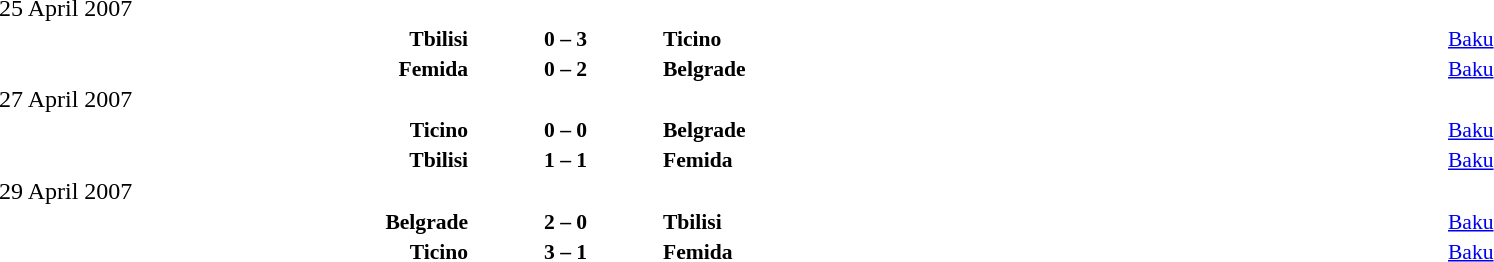<table width=100% cellspacing=1>
<tr>
<th width=25%></th>
<th width=10%></th>
<th></th>
</tr>
<tr>
<td>25 April 2007</td>
</tr>
<tr style=font-size:90%>
<td align=right><strong>Tbilisi</strong></td>
<td align=center><strong>0 – 3</strong></td>
<td><strong>Ticino</strong></td>
<td><a href='#'>Baku</a></td>
</tr>
<tr style=font-size:90%>
<td align=right><strong>Femida</strong></td>
<td align=center><strong>0 – 2</strong></td>
<td><strong>Belgrade</strong></td>
<td><a href='#'>Baku</a></td>
</tr>
<tr>
<td>27 April 2007</td>
</tr>
<tr style=font-size:90%>
<td align=right><strong>Ticino</strong></td>
<td align=center><strong>0 – 0</strong></td>
<td><strong>Belgrade</strong></td>
<td><a href='#'>Baku</a></td>
</tr>
<tr style=font-size:90%>
<td align=right><strong>Tbilisi</strong></td>
<td align=center><strong>1 – 1</strong></td>
<td><strong>Femida</strong></td>
<td><a href='#'>Baku</a></td>
</tr>
<tr>
<td>29 April 2007</td>
</tr>
<tr style=font-size:90%>
<td align=right><strong>Belgrade</strong></td>
<td align=center><strong>2 – 0</strong></td>
<td><strong>Tbilisi</strong></td>
<td><a href='#'>Baku</a></td>
</tr>
<tr style=font-size:90%>
<td align=right><strong>Ticino</strong></td>
<td align=center><strong>3 – 1</strong></td>
<td><strong>Femida</strong></td>
<td><a href='#'>Baku</a></td>
</tr>
</table>
